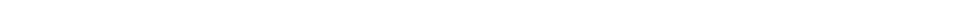<table style="width:66%; text-align:center;">
<tr style="color:white;">
<td style="background:"><strong>2</strong></td>
<td style="background:"><strong>32</strong></td>
<td style="background:"><strong>2</strong></td>
<td style="background:"><strong>42</strong></td>
</tr>
</table>
